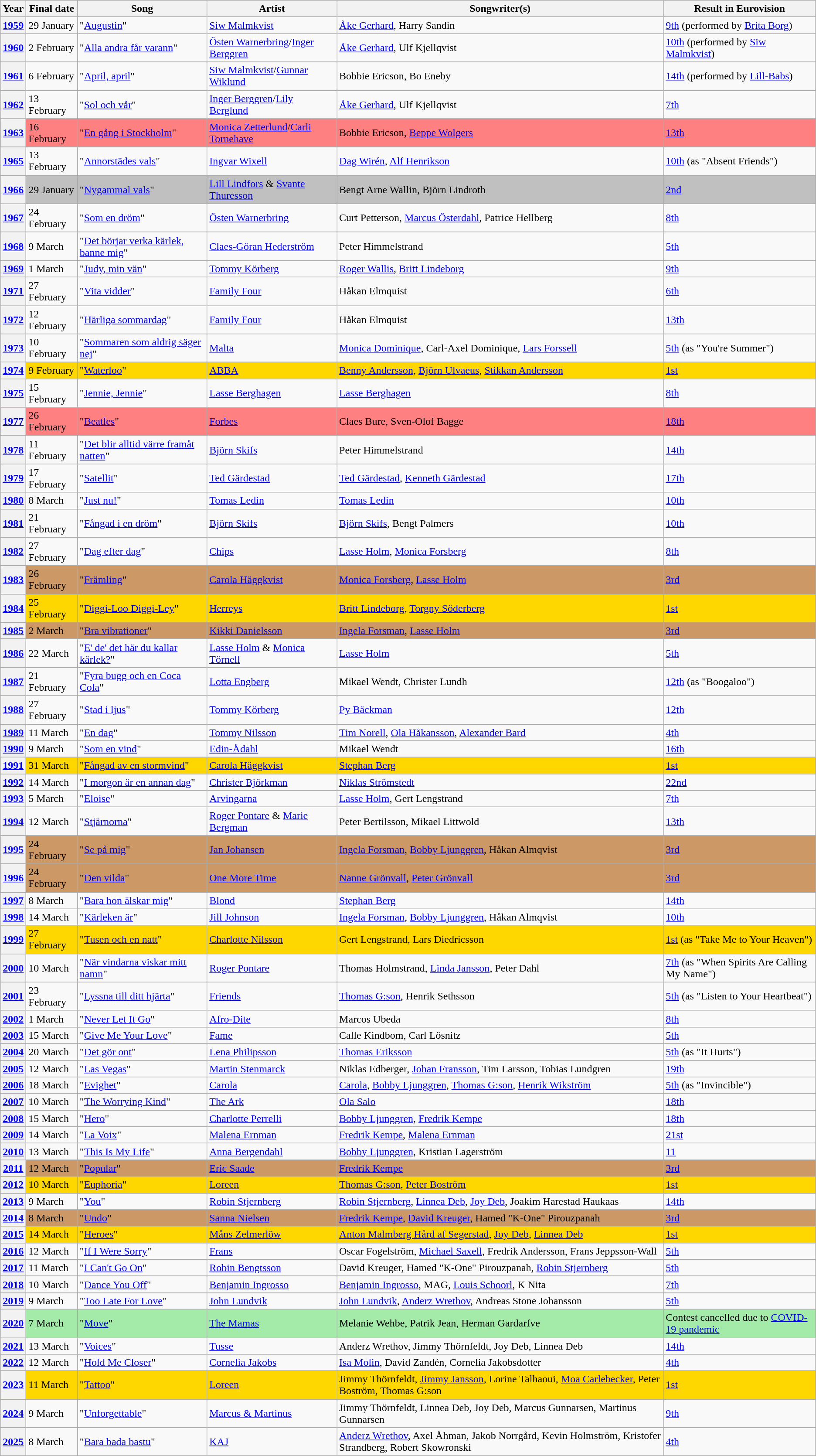<table class="wikitable sortable">
<tr>
<th scope="col">Year</th>
<th scope="col" data-sort-type="usLongDate">Final date</th>
<th scope="col">Song</th>
<th scope="col">Artist</th>
<th scope="col">Songwriter(s)</th>
<th scope="col">Result in Eurovision</th>
</tr>
<tr>
<th scope="row"><a href='#'>1959</a></th>
<td>29 January</td>
<td>"<a href='#'>Augustin</a>"</td>
<td><a href='#'>Siw Malmkvist</a></td>
<td><a href='#'>Åke Gerhard</a>, Harry Sandin</td>
<td><a href='#'>9th</a> (performed by <a href='#'>Brita Borg</a>)</td>
</tr>
<tr>
<th scope="row"><a href='#'>1960</a></th>
<td>2 February</td>
<td>"<a href='#'>Alla andra får varann</a>"</td>
<td><a href='#'>Östen Warnerbring</a>/<a href='#'>Inger Berggren</a></td>
<td><a href='#'>Åke Gerhard</a>, Ulf Kjellqvist</td>
<td><a href='#'>10th</a> (performed by <a href='#'>Siw Malmkvist</a>)</td>
</tr>
<tr>
<th scope="row"><a href='#'>1961</a></th>
<td>6 February</td>
<td>"<a href='#'>April, april</a>"</td>
<td><a href='#'>Siw Malmkvist</a>/<a href='#'>Gunnar Wiklund</a></td>
<td>Bobbie Ericson, Bo Eneby</td>
<td><a href='#'>14th</a> (performed by <a href='#'>Lill-Babs</a>)</td>
</tr>
<tr>
<th scope="row"><a href='#'>1962</a></th>
<td>13 February</td>
<td>"<a href='#'>Sol och vår</a>"</td>
<td><a href='#'>Inger Berggren</a>/<a href='#'>Lily Berglund</a></td>
<td><a href='#'>Åke Gerhard</a>, Ulf Kjellqvist</td>
<td><a href='#'>7th</a></td>
</tr>
<tr bgcolor="FE8080">
<th scope="row"><a href='#'>1963</a></th>
<td>16 February</td>
<td>"<a href='#'>En gång i Stockholm</a>"</td>
<td><a href='#'>Monica Zetterlund</a>/<a href='#'>Carli Tornehave</a></td>
<td>Bobbie Ericson, <a href='#'>Beppe Wolgers</a></td>
<td><a href='#'>13th</a></td>
</tr>
<tr>
<th scope="row"><a href='#'>1965</a></th>
<td>13 February</td>
<td>"<a href='#'>Annorstädes vals</a>"</td>
<td><a href='#'>Ingvar Wixell</a></td>
<td><a href='#'>Dag Wirén</a>, <a href='#'>Alf Henrikson</a></td>
<td><a href='#'>10th</a> (as "Absent Friends")</td>
</tr>
<tr bgcolor=silver>
<th scope="row"><a href='#'>1966</a></th>
<td>29 January</td>
<td>"<a href='#'>Nygammal vals</a>"</td>
<td><a href='#'>Lill Lindfors</a> & <a href='#'>Svante Thuresson</a></td>
<td>Bengt Arne Wallin, Björn Lindroth</td>
<td><a href='#'>2nd</a></td>
</tr>
<tr>
<th scope="row"><a href='#'>1967</a></th>
<td>24 February</td>
<td>"<a href='#'>Som en dröm</a>"</td>
<td><a href='#'>Östen Warnerbring</a></td>
<td>Curt Petterson, <a href='#'>Marcus Österdahl</a>, Patrice Hellberg</td>
<td><a href='#'>8th</a></td>
</tr>
<tr>
<th scope="row"><a href='#'>1968</a></th>
<td>9 March</td>
<td>"<a href='#'>Det börjar verka kärlek, banne mig</a>"</td>
<td><a href='#'>Claes-Göran Hederström</a></td>
<td>Peter Himmelstrand</td>
<td><a href='#'>5th</a></td>
</tr>
<tr>
<th scope="row"><a href='#'>1969</a></th>
<td>1 March</td>
<td>"<a href='#'>Judy, min vän</a>"</td>
<td><a href='#'>Tommy Körberg</a></td>
<td><a href='#'>Roger Wallis</a>, <a href='#'>Britt Lindeborg</a></td>
<td><a href='#'>9th</a></td>
</tr>
<tr>
<th scope="row"><a href='#'>1971</a></th>
<td>27 February</td>
<td>"<a href='#'>Vita vidder</a>"</td>
<td><a href='#'>Family Four</a></td>
<td>Håkan Elmquist</td>
<td><a href='#'>6th</a></td>
</tr>
<tr>
<th scope="row"><a href='#'>1972</a></th>
<td>12 February</td>
<td>"<a href='#'>Härliga sommardag</a>"</td>
<td><a href='#'>Family Four</a></td>
<td>Håkan Elmquist</td>
<td><a href='#'>13th</a></td>
</tr>
<tr>
<th scope="row"><a href='#'>1973</a></th>
<td>10 February</td>
<td>"<a href='#'>Sommaren som aldrig säger nej</a>"</td>
<td><a href='#'>Malta</a></td>
<td><a href='#'>Monica Dominique</a>, Carl-Axel Dominique, <a href='#'>Lars Forssell</a></td>
<td><a href='#'>5th</a> (as "You're Summer")</td>
</tr>
<tr bgcolor="gold">
<th scope="row"><a href='#'>1974</a></th>
<td>9 February</td>
<td>"<a href='#'>Waterloo</a>"</td>
<td><a href='#'>ABBA</a></td>
<td><a href='#'>Benny Andersson</a>, <a href='#'>Björn Ulvaeus</a>, <a href='#'>Stikkan Andersson</a></td>
<td><a href='#'>1st</a></td>
</tr>
<tr>
<th scope="row"><a href='#'>1975</a></th>
<td>15 February</td>
<td>"<a href='#'>Jennie, Jennie</a>"</td>
<td><a href='#'>Lasse Berghagen</a></td>
<td><a href='#'>Lasse Berghagen</a></td>
<td><a href='#'>8th</a></td>
</tr>
<tr bgcolor="FE8080">
<th scope="row"><a href='#'>1977</a></th>
<td>26 February</td>
<td>"<a href='#'>Beatles</a>"</td>
<td><a href='#'>Forbes</a></td>
<td>Claes Bure, Sven-Olof Bagge</td>
<td><a href='#'>18th</a></td>
</tr>
<tr>
<th scope="row"><a href='#'>1978</a></th>
<td>11 February</td>
<td>"<a href='#'>Det blir alltid värre framåt natten</a>"</td>
<td><a href='#'>Björn Skifs</a></td>
<td>Peter Himmelstrand</td>
<td><a href='#'>14th</a></td>
</tr>
<tr>
<th scope="row"><a href='#'>1979</a></th>
<td>17 February</td>
<td>"<a href='#'>Satellit</a>"</td>
<td><a href='#'>Ted Gärdestad</a></td>
<td><a href='#'>Ted Gärdestad</a>, <a href='#'>Kenneth Gärdestad</a></td>
<td><a href='#'>17th</a></td>
</tr>
<tr>
<th scope="row"><a href='#'>1980</a></th>
<td>8 March</td>
<td>"<a href='#'>Just nu!</a>"</td>
<td><a href='#'>Tomas Ledin</a></td>
<td><a href='#'>Tomas Ledin</a></td>
<td><a href='#'>10th</a></td>
</tr>
<tr>
<th scope="row"><a href='#'>1981</a></th>
<td>21 February</td>
<td>"<a href='#'>Fångad i en dröm</a>"</td>
<td><a href='#'>Björn Skifs</a></td>
<td><a href='#'>Björn Skifs</a>, Bengt Palmers</td>
<td><a href='#'>10th</a></td>
</tr>
<tr>
<th scope="row"><a href='#'>1982</a></th>
<td>27 February</td>
<td>"<a href='#'>Dag efter dag</a>"</td>
<td><a href='#'>Chips</a></td>
<td><a href='#'>Lasse Holm</a>, <a href='#'>Monica Forsberg</a></td>
<td><a href='#'>8th</a></td>
</tr>
<tr bgcolor=cc9966>
<th scope="row"><a href='#'>1983</a></th>
<td>26 February</td>
<td>"<a href='#'>Främling</a>"</td>
<td><a href='#'>Carola Häggkvist</a></td>
<td><a href='#'>Monica Forsberg</a>, <a href='#'>Lasse Holm</a></td>
<td><a href='#'>3rd</a></td>
</tr>
<tr bgcolor="gold">
<th scope="row"><a href='#'>1984</a></th>
<td>25 February</td>
<td>"<a href='#'>Diggi-Loo Diggi-Ley</a>"</td>
<td><a href='#'>Herreys</a></td>
<td><a href='#'>Britt Lindeborg</a>, <a href='#'>Torgny Söderberg</a></td>
<td><a href='#'>1st</a></td>
</tr>
<tr bgcolor=cc9966>
<th scope="row"><a href='#'>1985</a></th>
<td>2 March</td>
<td>"<a href='#'>Bra vibrationer</a>"</td>
<td><a href='#'>Kikki Danielsson</a></td>
<td><a href='#'>Ingela Forsman</a>, <a href='#'>Lasse Holm</a></td>
<td><a href='#'>3rd</a></td>
</tr>
<tr>
<th scope="row"><a href='#'>1986</a></th>
<td>22 March</td>
<td>"<a href='#'>E' de' det här du kallar kärlek?</a>"</td>
<td><a href='#'>Lasse Holm</a> & <a href='#'>Monica Törnell</a></td>
<td><a href='#'>Lasse Holm</a></td>
<td><a href='#'>5th</a></td>
</tr>
<tr>
<th scope="row"><a href='#'>1987</a></th>
<td>21 February</td>
<td>"<a href='#'>Fyra bugg och en Coca Cola</a>"</td>
<td><a href='#'>Lotta Engberg</a></td>
<td>Mikael Wendt, Christer Lundh</td>
<td><a href='#'>12th</a> (as "Boogaloo")</td>
</tr>
<tr>
<th scope="row"><a href='#'>1988</a></th>
<td>27 February</td>
<td>"<a href='#'>Stad i ljus</a>"</td>
<td><a href='#'>Tommy Körberg</a></td>
<td><a href='#'>Py Bäckman</a></td>
<td><a href='#'>12th</a></td>
</tr>
<tr>
<th scope="row"><a href='#'>1989</a></th>
<td>11 March</td>
<td>"<a href='#'>En dag</a>"</td>
<td><a href='#'>Tommy Nilsson</a></td>
<td><a href='#'>Tim Norell</a>, <a href='#'>Ola Håkansson</a>, <a href='#'>Alexander Bard</a></td>
<td><a href='#'>4th</a></td>
</tr>
<tr>
<th scope="row"><a href='#'>1990</a></th>
<td>9 March</td>
<td>"<a href='#'>Som en vind</a>"</td>
<td><a href='#'>Edin-Ådahl</a></td>
<td>Mikael Wendt</td>
<td><a href='#'>16th</a></td>
</tr>
<tr bgcolor="gold">
<th scope="row"><a href='#'>1991</a></th>
<td>31 March</td>
<td>"<a href='#'>Fångad av en stormvind</a>"</td>
<td><a href='#'>Carola Häggkvist</a></td>
<td><a href='#'>Stephan Berg</a></td>
<td><a href='#'>1st</a></td>
</tr>
<tr>
<th scope="row"><a href='#'>1992</a></th>
<td>14 March</td>
<td>"<a href='#'>I morgon är en annan dag</a>"</td>
<td><a href='#'>Christer Björkman</a></td>
<td><a href='#'>Niklas Strömstedt</a></td>
<td><a href='#'>22nd</a></td>
</tr>
<tr>
<th scope="row"><a href='#'>1993</a></th>
<td>5 March</td>
<td>"<a href='#'>Eloise</a>"</td>
<td><a href='#'>Arvingarna</a></td>
<td><a href='#'>Lasse Holm</a>, Gert Lengstrand</td>
<td><a href='#'>7th</a></td>
</tr>
<tr>
<th scope="row"><a href='#'>1994</a></th>
<td>12 March</td>
<td>"<a href='#'>Stjärnorna</a>"</td>
<td><a href='#'>Roger Pontare</a> & <a href='#'>Marie Bergman</a></td>
<td>Peter Bertilsson, Mikael Littwold</td>
<td><a href='#'>13th</a></td>
</tr>
<tr bgcolor=cc9966>
<th scope="row"><a href='#'>1995</a></th>
<td>24 February</td>
<td>"<a href='#'>Se på mig</a>"</td>
<td><a href='#'>Jan Johansen</a></td>
<td><a href='#'>Ingela Forsman</a>, <a href='#'>Bobby Ljunggren</a>, Håkan Almqvist</td>
<td><a href='#'>3rd</a></td>
</tr>
<tr bgcolor=cc9966>
<th scope="row"><a href='#'>1996</a></th>
<td>24 February</td>
<td>"<a href='#'>Den vilda</a>"</td>
<td><a href='#'>One More Time</a></td>
<td><a href='#'>Nanne Grönvall</a>, <a href='#'>Peter Grönvall</a></td>
<td><a href='#'>3rd</a></td>
</tr>
<tr>
<th scope="row"><a href='#'>1997</a></th>
<td>8 March</td>
<td>"<a href='#'>Bara hon älskar mig</a>"</td>
<td><a href='#'>Blond</a></td>
<td><a href='#'>Stephan Berg</a></td>
<td><a href='#'>14th</a></td>
</tr>
<tr>
<th scope="row"><a href='#'>1998</a></th>
<td>14 March</td>
<td>"<a href='#'>Kärleken är</a>"</td>
<td><a href='#'>Jill Johnson</a></td>
<td><a href='#'>Ingela Forsman</a>, <a href='#'>Bobby Ljunggren</a>, Håkan Almqvist</td>
<td><a href='#'>10th</a></td>
</tr>
<tr bgcolor="gold">
<th scope="row"><a href='#'>1999</a></th>
<td>27 February</td>
<td>"<a href='#'>Tusen och en natt</a>"</td>
<td><a href='#'>Charlotte Nilsson</a></td>
<td>Gert Lengstrand, Lars Diedricsson</td>
<td><a href='#'>1st</a> (as "Take Me to Your Heaven")</td>
</tr>
<tr>
<th scope="row"><a href='#'>2000</a></th>
<td>10 March</td>
<td>"<a href='#'>När vindarna viskar mitt namn</a>"</td>
<td><a href='#'>Roger Pontare</a></td>
<td>Thomas Holmstrand, <a href='#'>Linda Jansson</a>, Peter Dahl</td>
<td><a href='#'>7th</a> (as "When Spirits Are Calling My Name")</td>
</tr>
<tr>
<th scope="row"><a href='#'>2001</a></th>
<td>23 February</td>
<td>"<a href='#'>Lyssna till ditt hjärta</a>"</td>
<td><a href='#'>Friends</a></td>
<td><a href='#'>Thomas G:son</a>, Henrik Sethsson</td>
<td><a href='#'>5th</a> (as "Listen to Your Heartbeat")</td>
</tr>
<tr>
<th scope="row"><a href='#'>2002</a></th>
<td>1 March</td>
<td>"<a href='#'>Never Let It Go</a>"</td>
<td><a href='#'>Afro-Dite</a></td>
<td>Marcos Ubeda</td>
<td><a href='#'>8th</a></td>
</tr>
<tr>
<th scope="row"><a href='#'>2003</a></th>
<td>15 March</td>
<td>"<a href='#'>Give Me Your Love</a>"</td>
<td><a href='#'>Fame</a></td>
<td>Calle Kindbom, Carl Lösnitz</td>
<td><a href='#'>5th</a></td>
</tr>
<tr>
<th scope="row"><a href='#'>2004</a></th>
<td>20 March</td>
<td>"<a href='#'>Det gör ont</a>"</td>
<td><a href='#'>Lena Philipsson</a></td>
<td><a href='#'>Thomas Eriksson</a></td>
<td><a href='#'>5th</a> (as "It Hurts")</td>
</tr>
<tr>
<th scope="row"><a href='#'>2005</a></th>
<td>12 March</td>
<td>"<a href='#'>Las Vegas</a>"</td>
<td><a href='#'>Martin Stenmarck</a></td>
<td>Niklas Edberger, <a href='#'>Johan Fransson</a>, Tim Larsson, Tobias Lundgren</td>
<td><a href='#'>19th</a></td>
</tr>
<tr>
<th scope="row"><a href='#'>2006</a></th>
<td>18 March</td>
<td>"<a href='#'>Evighet</a>"</td>
<td><a href='#'>Carola</a></td>
<td><a href='#'>Carola</a>, <a href='#'>Bobby Ljunggren</a>, <a href='#'>Thomas G:son</a>, <a href='#'>Henrik Wikström</a></td>
<td><a href='#'>5th</a> (as "Invincible")</td>
</tr>
<tr>
<th scope="row"><a href='#'>2007</a></th>
<td>10 March</td>
<td>"<a href='#'>The Worrying Kind</a>"</td>
<td><a href='#'>The Ark</a></td>
<td><a href='#'>Ola Salo</a></td>
<td><a href='#'>18th</a></td>
</tr>
<tr>
<th scope="row"><a href='#'>2008</a></th>
<td>15 March</td>
<td>"<a href='#'>Hero</a>"</td>
<td><a href='#'>Charlotte Perrelli</a></td>
<td><a href='#'>Bobby Ljunggren</a>, <a href='#'>Fredrik Kempe</a></td>
<td><a href='#'>18th</a></td>
</tr>
<tr>
<th scope="row"><a href='#'>2009</a></th>
<td>14 March</td>
<td>"<a href='#'>La Voix</a>"</td>
<td><a href='#'>Malena Ernman</a></td>
<td><a href='#'>Fredrik Kempe</a>, <a href='#'>Malena Ernman</a></td>
<td><a href='#'>21st</a></td>
</tr>
<tr>
<th scope="row"><a href='#'>2010</a></th>
<td>13 March</td>
<td>"<a href='#'>This Is My Life</a>"</td>
<td><a href='#'>Anna Bergendahl</a></td>
<td><a href='#'>Bobby Ljunggren</a>, Kristian Lagerström</td>
<td><a href='#'> 11</a></td>
</tr>
<tr bgcolor=cc9966>
<th scope="row"><a href='#'>2011</a></th>
<td>12 March</td>
<td>"<a href='#'>Popular</a>"</td>
<td><a href='#'>Eric Saade</a></td>
<td><a href='#'>Fredrik Kempe</a></td>
<td><a href='#'>3rd</a></td>
</tr>
<tr bgcolor="gold">
<th scope="row"><a href='#'>2012</a></th>
<td>10 March</td>
<td>"<a href='#'>Euphoria</a>"</td>
<td><a href='#'>Loreen</a></td>
<td><a href='#'>Thomas G:son</a>, <a href='#'>Peter Boström</a></td>
<td><a href='#'>1st</a></td>
</tr>
<tr>
<th scope="row"><a href='#'>2013</a></th>
<td>9 March</td>
<td>"<a href='#'>You</a>"</td>
<td><a href='#'>Robin Stjernberg</a></td>
<td><a href='#'>Robin Stjernberg</a>, <a href='#'>Linnea Deb</a>, <a href='#'>Joy Deb</a>, Joakim Harestad Haukaas</td>
<td><a href='#'>14th</a></td>
</tr>
<tr bgcolor=cc9966>
<th scope="row"><a href='#'>2014</a></th>
<td>8 March</td>
<td>"<a href='#'>Undo</a>"</td>
<td><a href='#'>Sanna Nielsen</a></td>
<td><a href='#'>Fredrik Kempe</a>, <a href='#'>David Kreuger</a>, Hamed "K-One" Pirouzpanah</td>
<td><a href='#'>3rd</a></td>
</tr>
<tr bgcolor="gold">
<th scope="row"><a href='#'>2015</a></th>
<td>14 March</td>
<td>"<a href='#'>Heroes</a>"</td>
<td><a href='#'>Måns Zelmerlöw</a></td>
<td><a href='#'>Anton Malmberg Hård af Segerstad</a>, <a href='#'>Joy Deb</a>, <a href='#'>Linnea Deb</a></td>
<td><a href='#'>1st</a></td>
</tr>
<tr>
<th scope="row"><a href='#'>2016</a></th>
<td>12 March</td>
<td>"<a href='#'>If I Were Sorry</a>"</td>
<td><a href='#'>Frans</a></td>
<td>Oscar Fogelström, <a href='#'>Michael Saxell</a>, Fredrik Andersson, Frans Jeppsson-Wall</td>
<td><a href='#'>5th</a></td>
</tr>
<tr>
<th scope="row"><a href='#'>2017</a></th>
<td>11 March</td>
<td>"<a href='#'>I Can't Go On</a>"</td>
<td><a href='#'>Robin Bengtsson</a></td>
<td>David Kreuger, Hamed "K-One" Pirouzpanah, <a href='#'>Robin Stjernberg</a></td>
<td><a href='#'>5th</a></td>
</tr>
<tr>
<th scope="row"><a href='#'>2018</a></th>
<td>10 March</td>
<td>"<a href='#'>Dance You Off</a>"</td>
<td><a href='#'>Benjamin Ingrosso</a></td>
<td><a href='#'>Benjamin Ingrosso</a>, MAG, <a href='#'>Louis Schoorl</a>, K Nita</td>
<td><a href='#'>7th</a></td>
</tr>
<tr>
<th scope="row"><a href='#'>2019</a></th>
<td>9 March</td>
<td>"<a href='#'>Too Late For Love</a>"</td>
<td><a href='#'>John Lundvik</a></td>
<td><a href='#'>John Lundvik</a>, <a href='#'>Anderz Wrethov</a>, Andreas Stone Johansson</td>
<td><a href='#'>5th</a></td>
</tr>
<tr bgcolor="#A4EAA9">
<th scope="row"><a href='#'>2020</a></th>
<td>7 March</td>
<td>"<a href='#'>Move</a>"</td>
<td><a href='#'>The Mamas</a></td>
<td>Melanie Wehbe, Patrik Jean, Herman Gardarfve</td>
<td>Contest cancelled due to <a href='#'>COVID-19 pandemic</a></td>
</tr>
<tr>
<th scope="row"><a href='#'>2021</a></th>
<td>13 March</td>
<td>"<a href='#'>Voices</a>"</td>
<td><a href='#'>Tusse</a></td>
<td>Anderz Wrethov, Jimmy Thörnfeldt, Joy Deb, Linnea Deb</td>
<td><a href='#'>14th</a></td>
</tr>
<tr>
<th scope="row"><a href='#'>2022</a></th>
<td>12 March</td>
<td>"<a href='#'>Hold Me Closer</a>"</td>
<td><a href='#'>Cornelia Jakobs</a></td>
<td><a href='#'>Isa Molin</a>, David Zandén, Cornelia Jakobsdotter</td>
<td><a href='#'>4th</a></td>
</tr>
<tr bgcolor="gold">
<th scope="row"><a href='#'>2023</a></th>
<td>11 March</td>
<td>"<a href='#'>Tattoo</a>"</td>
<td><a href='#'>Loreen</a></td>
<td>Jimmy Thörnfeldt, <a href='#'>Jimmy Jansson</a>, Lorine Talhaoui, <a href='#'>Moa Carlebecker</a>, Peter Boström, Thomas G:son</td>
<td><a href='#'>1st</a></td>
</tr>
<tr>
<th scope="row"><a href='#'>2024</a></th>
<td>9 March</td>
<td>"<a href='#'>Unforgettable</a>"</td>
<td><a href='#'>Marcus & Martinus</a></td>
<td>Jimmy Thörnfeldt, Linnea Deb, Joy Deb, Marcus Gunnarsen, Martinus Gunnarsen</td>
<td><a href='#'>9th</a></td>
</tr>
<tr>
<th scope="row"><a href='#'>2025</a></th>
<td>8 March</td>
<td>"<a href='#'>Bara bada bastu</a>"</td>
<td><a href='#'>KAJ</a></td>
<td><a href='#'>Anderz Wrethov</a>, Axel Åhman, Jakob Norrgård, Kevin Holmström, Kristofer Strandberg, Robert Skowronski</td>
<td><a href='#'>4th</a></td>
</tr>
</table>
